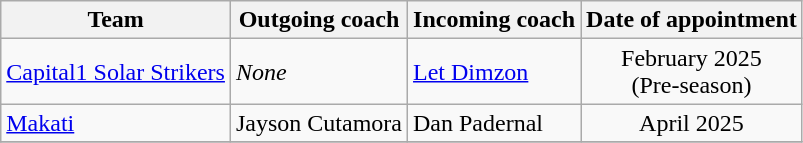<table class="wikitable sortable">
<tr>
<th>Team</th>
<th>Outgoing coach</th>
<th>Incoming coach</th>
<th>Date of appointment</th>
</tr>
<tr>
<td><a href='#'>Capital1 Solar Strikers</a></td>
<td><em>None</em></td>
<td> <a href='#'>Let Dimzon</a></td>
<td align="center">February 2025<br>(Pre-season)</td>
</tr>
<tr>
<td><a href='#'>Makati</a></td>
<td> Jayson Cutamora</td>
<td> Dan Padernal</td>
<td align="center">April 2025</td>
</tr>
<tr>
</tr>
</table>
